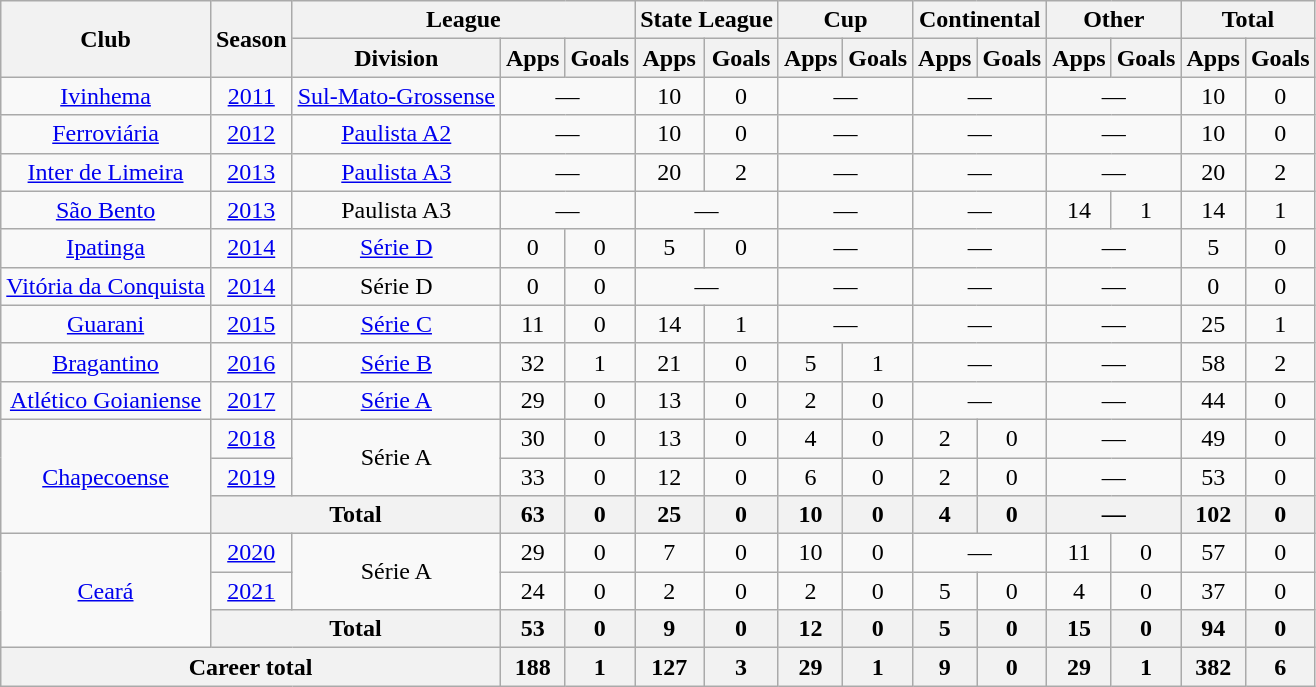<table class="wikitable" style="text-align: center;">
<tr>
<th rowspan="2">Club</th>
<th rowspan="2">Season</th>
<th colspan="3">League</th>
<th colspan="2">State League</th>
<th colspan="2">Cup</th>
<th colspan="2">Continental</th>
<th colspan="2">Other</th>
<th colspan="2">Total</th>
</tr>
<tr>
<th>Division</th>
<th>Apps</th>
<th>Goals</th>
<th>Apps</th>
<th>Goals</th>
<th>Apps</th>
<th>Goals</th>
<th>Apps</th>
<th>Goals</th>
<th>Apps</th>
<th>Goals</th>
<th>Apps</th>
<th>Goals</th>
</tr>
<tr>
<td valign="center"><a href='#'>Ivinhema</a></td>
<td><a href='#'>2011</a></td>
<td><a href='#'>Sul-Mato-Grossense</a></td>
<td colspan="2">—</td>
<td>10</td>
<td>0</td>
<td colspan="2">—</td>
<td colspan="2">—</td>
<td colspan="2">—</td>
<td>10</td>
<td>0</td>
</tr>
<tr>
<td valign="center"><a href='#'>Ferroviária</a></td>
<td><a href='#'>2012</a></td>
<td><a href='#'>Paulista A2</a></td>
<td colspan="2">—</td>
<td>10</td>
<td>0</td>
<td colspan="2">—</td>
<td colspan="2">—</td>
<td colspan="2">—</td>
<td>10</td>
<td>0</td>
</tr>
<tr>
<td valign="center"><a href='#'>Inter de Limeira</a></td>
<td><a href='#'>2013</a></td>
<td><a href='#'>Paulista A3</a></td>
<td colspan="2">—</td>
<td>20</td>
<td>2</td>
<td colspan="2">—</td>
<td colspan="2">—</td>
<td colspan="2">—</td>
<td>20</td>
<td>2</td>
</tr>
<tr>
<td valign="center"><a href='#'>São Bento</a></td>
<td><a href='#'>2013</a></td>
<td>Paulista A3</td>
<td colspan="2">—</td>
<td colspan="2">—</td>
<td colspan="2">—</td>
<td colspan="2">—</td>
<td>14</td>
<td>1</td>
<td>14</td>
<td>1</td>
</tr>
<tr>
<td valign="center"><a href='#'>Ipatinga</a></td>
<td><a href='#'>2014</a></td>
<td><a href='#'>Série D</a></td>
<td>0</td>
<td>0</td>
<td>5</td>
<td>0</td>
<td colspan="2">—</td>
<td colspan="2">—</td>
<td colspan="2">—</td>
<td>5</td>
<td>0</td>
</tr>
<tr>
<td valign="center"><a href='#'>Vitória da Conquista</a></td>
<td><a href='#'>2014</a></td>
<td>Série D</td>
<td>0</td>
<td>0</td>
<td colspan="2">—</td>
<td colspan="2">—</td>
<td colspan="2">—</td>
<td colspan="2">—</td>
<td>0</td>
<td>0</td>
</tr>
<tr>
<td valign="center"><a href='#'>Guarani</a></td>
<td><a href='#'>2015</a></td>
<td><a href='#'>Série C</a></td>
<td>11</td>
<td>0</td>
<td>14</td>
<td>1</td>
<td colspan="2">—</td>
<td colspan="2">—</td>
<td colspan="2">—</td>
<td>25</td>
<td>1</td>
</tr>
<tr>
<td valign="center"><a href='#'>Bragantino</a></td>
<td><a href='#'>2016</a></td>
<td><a href='#'>Série B</a></td>
<td>32</td>
<td>1</td>
<td>21</td>
<td>0</td>
<td>5</td>
<td>1</td>
<td colspan="2">—</td>
<td colspan="2">—</td>
<td>58</td>
<td>2</td>
</tr>
<tr>
<td valign="center"><a href='#'>Atlético Goianiense</a></td>
<td><a href='#'>2017</a></td>
<td><a href='#'>Série A</a></td>
<td>29</td>
<td>0</td>
<td>13</td>
<td>0</td>
<td>2</td>
<td>0</td>
<td colspan="2">—</td>
<td colspan="2">—</td>
<td>44</td>
<td>0</td>
</tr>
<tr>
<td rowspan="3" valign="center"><a href='#'>Chapecoense</a></td>
<td><a href='#'>2018</a></td>
<td rowspan="2">Série A</td>
<td>30</td>
<td>0</td>
<td>13</td>
<td>0</td>
<td>4</td>
<td>0</td>
<td>2</td>
<td>0</td>
<td colspan="2">—</td>
<td>49</td>
<td>0</td>
</tr>
<tr>
<td><a href='#'>2019</a></td>
<td>33</td>
<td>0</td>
<td>12</td>
<td>0</td>
<td>6</td>
<td>0</td>
<td>2</td>
<td>0</td>
<td colspan="2">—</td>
<td>53</td>
<td>0</td>
</tr>
<tr>
<th colspan="2">Total</th>
<th>63</th>
<th>0</th>
<th>25</th>
<th>0</th>
<th>10</th>
<th>0</th>
<th>4</th>
<th>0</th>
<th colspan="2">—</th>
<th>102</th>
<th>0</th>
</tr>
<tr>
<td rowspan="3" valign="center"><a href='#'>Ceará</a></td>
<td><a href='#'>2020</a></td>
<td rowspan="2">Série A</td>
<td>29</td>
<td>0</td>
<td>7</td>
<td>0</td>
<td>10</td>
<td>0</td>
<td colspan="2">—</td>
<td>11</td>
<td>0</td>
<td>57</td>
<td>0</td>
</tr>
<tr>
<td><a href='#'>2021</a></td>
<td>24</td>
<td>0</td>
<td>2</td>
<td>0</td>
<td>2</td>
<td>0</td>
<td>5</td>
<td>0</td>
<td>4</td>
<td>0</td>
<td>37</td>
<td>0</td>
</tr>
<tr>
<th colspan="2">Total</th>
<th>53</th>
<th>0</th>
<th>9</th>
<th>0</th>
<th>12</th>
<th>0</th>
<th>5</th>
<th>0</th>
<th>15</th>
<th>0</th>
<th>94</th>
<th>0</th>
</tr>
<tr>
<th colspan="3"><strong>Career total</strong></th>
<th>188</th>
<th>1</th>
<th>127</th>
<th>3</th>
<th>29</th>
<th>1</th>
<th>9</th>
<th>0</th>
<th>29</th>
<th>1</th>
<th>382</th>
<th>6</th>
</tr>
</table>
